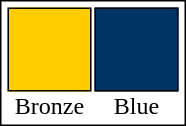<table style="float:right; border:1px solid #000; padding:2px;">
<tr>
<td style="background:#FFCC00; width:50px; height:50px; padding:2px; border:1px solid #000;"> </td>
<td style="background:#003366; width:50px; height:50px; padding:2px; border:1px solid #000;"> </td>
</tr>
<tr style="line-height:90%; text-align:center;">
<td>Bronze</td>
<td>Blue</td>
</tr>
</table>
